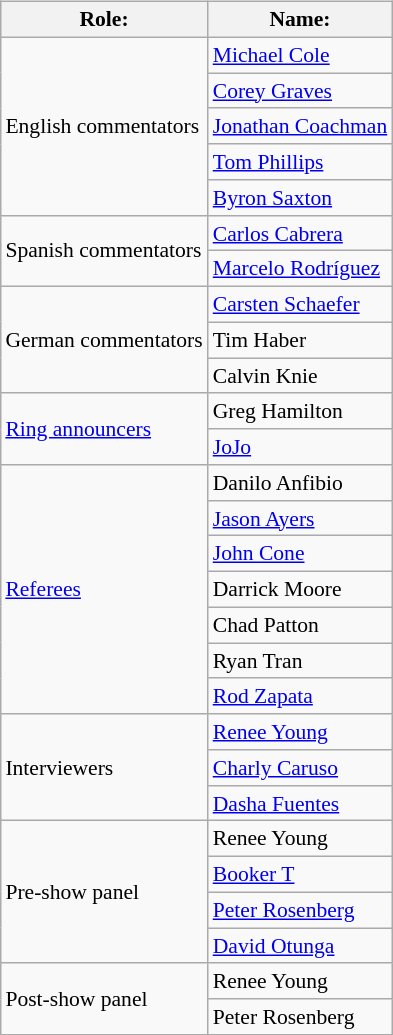<table class=wikitable style="font-size:90%; margin: 0.5em 0 0.5em 1em; float: right; clear: right;">
<tr>
<th>Role:</th>
<th>Name:</th>
</tr>
<tr>
<td rowspan=5>English commentators</td>
<td><a href='#'>Michael Cole</a> </td>
</tr>
<tr>
<td><a href='#'>Corey Graves</a> </td>
</tr>
<tr>
<td><a href='#'>Jonathan Coachman</a> </td>
</tr>
<tr>
<td><a href='#'>Tom Phillips</a> </td>
</tr>
<tr>
<td><a href='#'>Byron Saxton</a> </td>
</tr>
<tr>
<td rowspan=2>Spanish commentators</td>
<td><a href='#'>Carlos Cabrera</a></td>
</tr>
<tr>
<td><a href='#'>Marcelo Rodríguez</a></td>
</tr>
<tr>
<td rowspan=3>German commentators</td>
<td><a href='#'>Carsten Schaefer</a></td>
</tr>
<tr>
<td>Tim Haber</td>
</tr>
<tr>
<td>Calvin Knie</td>
</tr>
<tr>
<td rowspan=2><a href='#'>Ring announcers</a></td>
<td>Greg Hamilton </td>
</tr>
<tr>
<td><a href='#'>JoJo</a> </td>
</tr>
<tr>
<td rowspan=7><a href='#'>Referees</a></td>
<td>Danilo Anfibio</td>
</tr>
<tr>
<td><a href='#'>Jason Ayers</a></td>
</tr>
<tr>
<td><a href='#'>John Cone</a></td>
</tr>
<tr>
<td>Darrick Moore</td>
</tr>
<tr>
<td>Chad Patton</td>
</tr>
<tr>
<td>Ryan Tran</td>
</tr>
<tr>
<td><a href='#'>Rod Zapata</a></td>
</tr>
<tr>
<td rowspan=3>Interviewers</td>
<td><a href='#'>Renee Young</a></td>
</tr>
<tr>
<td><a href='#'>Charly Caruso</a></td>
</tr>
<tr>
<td><a href='#'>Dasha Fuentes</a></td>
</tr>
<tr>
<td rowspan=4>Pre-show panel</td>
<td>Renee Young</td>
</tr>
<tr>
<td><a href='#'>Booker T</a></td>
</tr>
<tr>
<td><a href='#'>Peter Rosenberg</a></td>
</tr>
<tr>
<td><a href='#'>David Otunga</a></td>
</tr>
<tr>
<td rowspan=2>Post-show panel</td>
<td>Renee Young</td>
</tr>
<tr>
<td>Peter Rosenberg</td>
</tr>
<tr>
</tr>
</table>
